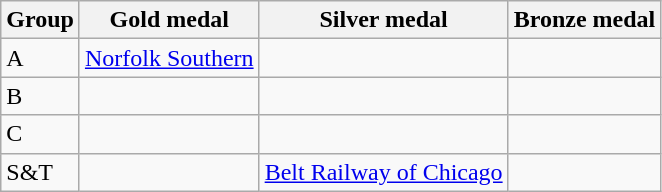<table class="wikitable">
<tr>
<th>Group</th>
<th>Gold medal</th>
<th>Silver medal</th>
<th>Bronze medal</th>
</tr>
<tr>
<td>A</td>
<td><a href='#'>Norfolk Southern</a></td>
<td> </td>
<td> </td>
</tr>
<tr>
<td>B</td>
<td> </td>
<td> </td>
<td> </td>
</tr>
<tr>
<td>C</td>
<td> </td>
<td> </td>
<td> </td>
</tr>
<tr>
<td>S&T</td>
<td> </td>
<td><a href='#'>Belt Railway of Chicago</a></td>
<td> </td>
</tr>
</table>
